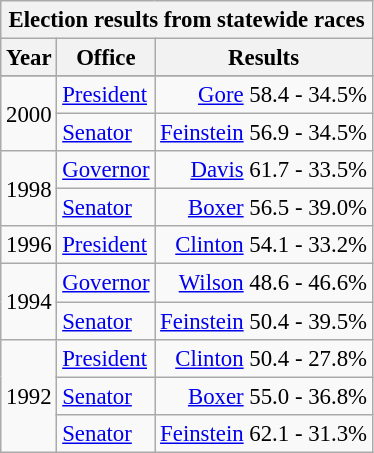<table class="wikitable" style="font-size:95%;">
<tr>
<th colspan="3">Election results from statewide races</th>
</tr>
<tr>
<th>Year</th>
<th>Office</th>
<th>Results</th>
</tr>
<tr>
</tr>
<tr>
<td rowspan=2>2000</td>
<td><a href='#'>President</a></td>
<td align="right" ><a href='#'>Gore</a> 58.4 - 34.5%</td>
</tr>
<tr>
<td><a href='#'>Senator</a></td>
<td align="right" ><a href='#'>Feinstein</a> 56.9 - 34.5%</td>
</tr>
<tr>
<td rowspan=2>1998</td>
<td><a href='#'>Governor</a></td>
<td align="right" ><a href='#'>Davis</a> 61.7 - 33.5%</td>
</tr>
<tr>
<td><a href='#'>Senator</a></td>
<td align="right" ><a href='#'>Boxer</a> 56.5 - 39.0%</td>
</tr>
<tr>
<td rowspan=1>1996</td>
<td><a href='#'>President</a></td>
<td align="right" ><a href='#'>Clinton</a> 54.1 - 33.2%</td>
</tr>
<tr>
<td rowspan=2>1994</td>
<td><a href='#'>Governor</a></td>
<td align="right" ><a href='#'>Wilson</a> 48.6 - 46.6%</td>
</tr>
<tr>
<td><a href='#'>Senator</a></td>
<td align="right" ><a href='#'>Feinstein</a> 50.4 - 39.5%</td>
</tr>
<tr>
<td rowspan=3>1992</td>
<td><a href='#'>President</a></td>
<td align="right" ><a href='#'>Clinton</a> 50.4 - 27.8%</td>
</tr>
<tr>
<td><a href='#'>Senator</a></td>
<td align="right" ><a href='#'>Boxer</a> 55.0 - 36.8%</td>
</tr>
<tr>
<td><a href='#'>Senator</a></td>
<td align="right" ><a href='#'>Feinstein</a> 62.1 - 31.3%</td>
</tr>
</table>
